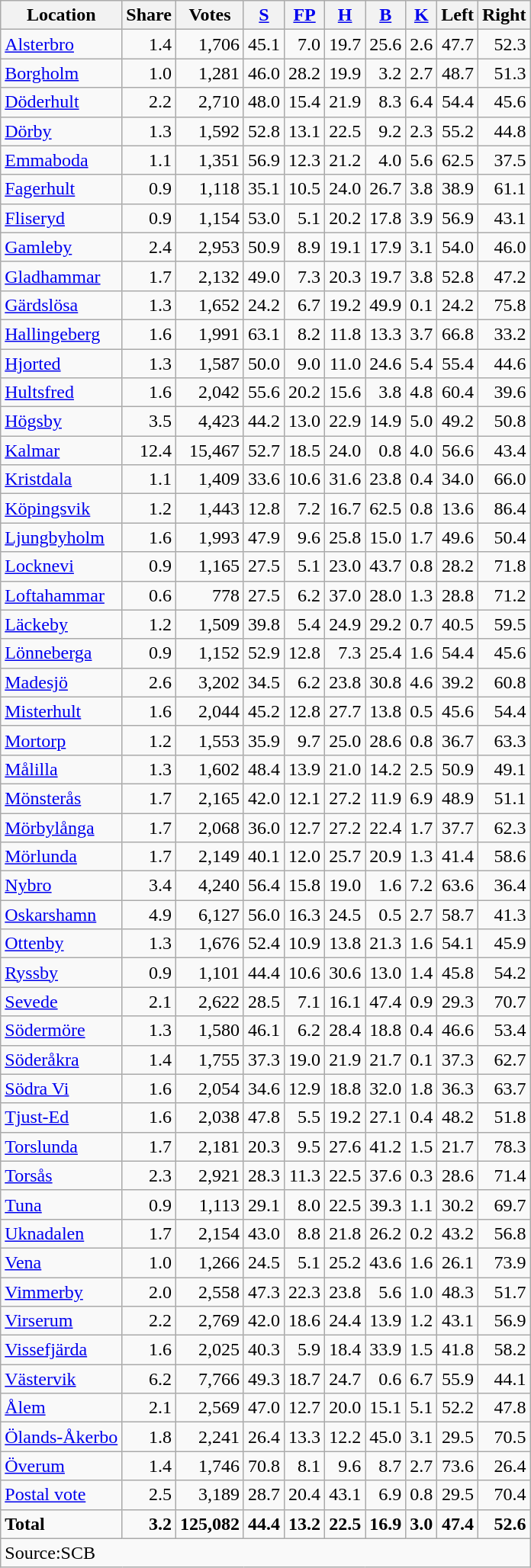<table class="wikitable sortable" style=text-align:right>
<tr>
<th>Location</th>
<th>Share</th>
<th>Votes</th>
<th><a href='#'>S</a></th>
<th><a href='#'>FP</a></th>
<th><a href='#'>H</a></th>
<th><a href='#'>B</a></th>
<th><a href='#'>K</a></th>
<th>Left</th>
<th>Right</th>
</tr>
<tr>
<td align=left><a href='#'>Alsterbro</a></td>
<td>1.4</td>
<td>1,706</td>
<td>45.1</td>
<td>7.0</td>
<td>19.7</td>
<td>25.6</td>
<td>2.6</td>
<td>47.7</td>
<td>52.3</td>
</tr>
<tr>
<td align=left><a href='#'>Borgholm</a></td>
<td>1.0</td>
<td>1,281</td>
<td>46.0</td>
<td>28.2</td>
<td>19.9</td>
<td>3.2</td>
<td>2.7</td>
<td>48.7</td>
<td>51.3</td>
</tr>
<tr>
<td align=left><a href='#'>Döderhult</a></td>
<td>2.2</td>
<td>2,710</td>
<td>48.0</td>
<td>15.4</td>
<td>21.9</td>
<td>8.3</td>
<td>6.4</td>
<td>54.4</td>
<td>45.6</td>
</tr>
<tr>
<td align=left><a href='#'>Dörby</a></td>
<td>1.3</td>
<td>1,592</td>
<td>52.8</td>
<td>13.1</td>
<td>22.5</td>
<td>9.2</td>
<td>2.3</td>
<td>55.2</td>
<td>44.8</td>
</tr>
<tr>
<td align=left><a href='#'>Emmaboda</a></td>
<td>1.1</td>
<td>1,351</td>
<td>56.9</td>
<td>12.3</td>
<td>21.2</td>
<td>4.0</td>
<td>5.6</td>
<td>62.5</td>
<td>37.5</td>
</tr>
<tr>
<td align=left><a href='#'>Fagerhult</a></td>
<td>0.9</td>
<td>1,118</td>
<td>35.1</td>
<td>10.5</td>
<td>24.0</td>
<td>26.7</td>
<td>3.8</td>
<td>38.9</td>
<td>61.1</td>
</tr>
<tr>
<td align=left><a href='#'>Fliseryd</a></td>
<td>0.9</td>
<td>1,154</td>
<td>53.0</td>
<td>5.1</td>
<td>20.2</td>
<td>17.8</td>
<td>3.9</td>
<td>56.9</td>
<td>43.1</td>
</tr>
<tr>
<td align=left><a href='#'>Gamleby</a></td>
<td>2.4</td>
<td>2,953</td>
<td>50.9</td>
<td>8.9</td>
<td>19.1</td>
<td>17.9</td>
<td>3.1</td>
<td>54.0</td>
<td>46.0</td>
</tr>
<tr>
<td align=left><a href='#'>Gladhammar</a></td>
<td>1.7</td>
<td>2,132</td>
<td>49.0</td>
<td>7.3</td>
<td>20.3</td>
<td>19.7</td>
<td>3.8</td>
<td>52.8</td>
<td>47.2</td>
</tr>
<tr>
<td align=left><a href='#'>Gärdslösa</a></td>
<td>1.3</td>
<td>1,652</td>
<td>24.2</td>
<td>6.7</td>
<td>19.2</td>
<td>49.9</td>
<td>0.1</td>
<td>24.2</td>
<td>75.8</td>
</tr>
<tr>
<td align=left><a href='#'>Hallingeberg</a></td>
<td>1.6</td>
<td>1,991</td>
<td>63.1</td>
<td>8.2</td>
<td>11.8</td>
<td>13.3</td>
<td>3.7</td>
<td>66.8</td>
<td>33.2</td>
</tr>
<tr>
<td align=left><a href='#'>Hjorted</a></td>
<td>1.3</td>
<td>1,587</td>
<td>50.0</td>
<td>9.0</td>
<td>11.0</td>
<td>24.6</td>
<td>5.4</td>
<td>55.4</td>
<td>44.6</td>
</tr>
<tr>
<td align=left><a href='#'>Hultsfred</a></td>
<td>1.6</td>
<td>2,042</td>
<td>55.6</td>
<td>20.2</td>
<td>15.6</td>
<td>3.8</td>
<td>4.8</td>
<td>60.4</td>
<td>39.6</td>
</tr>
<tr>
<td align=left><a href='#'>Högsby</a></td>
<td>3.5</td>
<td>4,423</td>
<td>44.2</td>
<td>13.0</td>
<td>22.9</td>
<td>14.9</td>
<td>5.0</td>
<td>49.2</td>
<td>50.8</td>
</tr>
<tr>
<td align=left><a href='#'>Kalmar</a></td>
<td>12.4</td>
<td>15,467</td>
<td>52.7</td>
<td>18.5</td>
<td>24.0</td>
<td>0.8</td>
<td>4.0</td>
<td>56.6</td>
<td>43.4</td>
</tr>
<tr>
<td align=left><a href='#'>Kristdala</a></td>
<td>1.1</td>
<td>1,409</td>
<td>33.6</td>
<td>10.6</td>
<td>31.6</td>
<td>23.8</td>
<td>0.4</td>
<td>34.0</td>
<td>66.0</td>
</tr>
<tr>
<td align=left><a href='#'>Köpingsvik</a></td>
<td>1.2</td>
<td>1,443</td>
<td>12.8</td>
<td>7.2</td>
<td>16.7</td>
<td>62.5</td>
<td>0.8</td>
<td>13.6</td>
<td>86.4</td>
</tr>
<tr>
<td align=left><a href='#'>Ljungbyholm</a></td>
<td>1.6</td>
<td>1,993</td>
<td>47.9</td>
<td>9.6</td>
<td>25.8</td>
<td>15.0</td>
<td>1.7</td>
<td>49.6</td>
<td>50.4</td>
</tr>
<tr>
<td align=left><a href='#'>Locknevi</a></td>
<td>0.9</td>
<td>1,165</td>
<td>27.5</td>
<td>5.1</td>
<td>23.0</td>
<td>43.7</td>
<td>0.8</td>
<td>28.2</td>
<td>71.8</td>
</tr>
<tr>
<td align=left><a href='#'>Loftahammar</a></td>
<td>0.6</td>
<td>778</td>
<td>27.5</td>
<td>6.2</td>
<td>37.0</td>
<td>28.0</td>
<td>1.3</td>
<td>28.8</td>
<td>71.2</td>
</tr>
<tr>
<td align=left><a href='#'>Läckeby</a></td>
<td>1.2</td>
<td>1,509</td>
<td>39.8</td>
<td>5.4</td>
<td>24.9</td>
<td>29.2</td>
<td>0.7</td>
<td>40.5</td>
<td>59.5</td>
</tr>
<tr>
<td align=left><a href='#'>Lönneberga</a></td>
<td>0.9</td>
<td>1,152</td>
<td>52.9</td>
<td>12.8</td>
<td>7.3</td>
<td>25.4</td>
<td>1.6</td>
<td>54.4</td>
<td>45.6</td>
</tr>
<tr>
<td align=left><a href='#'>Madesjö</a></td>
<td>2.6</td>
<td>3,202</td>
<td>34.5</td>
<td>6.2</td>
<td>23.8</td>
<td>30.8</td>
<td>4.6</td>
<td>39.2</td>
<td>60.8</td>
</tr>
<tr>
<td align=left><a href='#'>Misterhult</a></td>
<td>1.6</td>
<td>2,044</td>
<td>45.2</td>
<td>12.8</td>
<td>27.7</td>
<td>13.8</td>
<td>0.5</td>
<td>45.6</td>
<td>54.4</td>
</tr>
<tr>
<td align=left><a href='#'>Mortorp</a></td>
<td>1.2</td>
<td>1,553</td>
<td>35.9</td>
<td>9.7</td>
<td>25.0</td>
<td>28.6</td>
<td>0.8</td>
<td>36.7</td>
<td>63.3</td>
</tr>
<tr>
<td align=left><a href='#'>Målilla</a></td>
<td>1.3</td>
<td>1,602</td>
<td>48.4</td>
<td>13.9</td>
<td>21.0</td>
<td>14.2</td>
<td>2.5</td>
<td>50.9</td>
<td>49.1</td>
</tr>
<tr>
<td align=left><a href='#'>Mönsterås</a></td>
<td>1.7</td>
<td>2,165</td>
<td>42.0</td>
<td>12.1</td>
<td>27.2</td>
<td>11.9</td>
<td>6.9</td>
<td>48.9</td>
<td>51.1</td>
</tr>
<tr>
<td align=left><a href='#'>Mörbylånga</a></td>
<td>1.7</td>
<td>2,068</td>
<td>36.0</td>
<td>12.7</td>
<td>27.2</td>
<td>22.4</td>
<td>1.7</td>
<td>37.7</td>
<td>62.3</td>
</tr>
<tr>
<td align=left><a href='#'>Mörlunda</a></td>
<td>1.7</td>
<td>2,149</td>
<td>40.1</td>
<td>12.0</td>
<td>25.7</td>
<td>20.9</td>
<td>1.3</td>
<td>41.4</td>
<td>58.6</td>
</tr>
<tr>
<td align=left><a href='#'>Nybro</a></td>
<td>3.4</td>
<td>4,240</td>
<td>56.4</td>
<td>15.8</td>
<td>19.0</td>
<td>1.6</td>
<td>7.2</td>
<td>63.6</td>
<td>36.4</td>
</tr>
<tr>
<td align=left><a href='#'>Oskarshamn</a></td>
<td>4.9</td>
<td>6,127</td>
<td>56.0</td>
<td>16.3</td>
<td>24.5</td>
<td>0.5</td>
<td>2.7</td>
<td>58.7</td>
<td>41.3</td>
</tr>
<tr>
<td align=left><a href='#'>Ottenby</a></td>
<td>1.3</td>
<td>1,676</td>
<td>52.4</td>
<td>10.9</td>
<td>13.8</td>
<td>21.3</td>
<td>1.6</td>
<td>54.1</td>
<td>45.9</td>
</tr>
<tr>
<td align=left><a href='#'>Ryssby</a></td>
<td>0.9</td>
<td>1,101</td>
<td>44.4</td>
<td>10.6</td>
<td>30.6</td>
<td>13.0</td>
<td>1.4</td>
<td>45.8</td>
<td>54.2</td>
</tr>
<tr>
<td align=left><a href='#'>Sevede</a></td>
<td>2.1</td>
<td>2,622</td>
<td>28.5</td>
<td>7.1</td>
<td>16.1</td>
<td>47.4</td>
<td>0.9</td>
<td>29.3</td>
<td>70.7</td>
</tr>
<tr>
<td align=left><a href='#'>Södermöre</a></td>
<td>1.3</td>
<td>1,580</td>
<td>46.1</td>
<td>6.2</td>
<td>28.4</td>
<td>18.8</td>
<td>0.4</td>
<td>46.6</td>
<td>53.4</td>
</tr>
<tr>
<td align=left><a href='#'>Söderåkra</a></td>
<td>1.4</td>
<td>1,755</td>
<td>37.3</td>
<td>19.0</td>
<td>21.9</td>
<td>21.7</td>
<td>0.1</td>
<td>37.3</td>
<td>62.7</td>
</tr>
<tr>
<td align=left><a href='#'>Södra Vi</a></td>
<td>1.6</td>
<td>2,054</td>
<td>34.6</td>
<td>12.9</td>
<td>18.8</td>
<td>32.0</td>
<td>1.8</td>
<td>36.3</td>
<td>63.7</td>
</tr>
<tr>
<td align=left><a href='#'>Tjust-Ed</a></td>
<td>1.6</td>
<td>2,038</td>
<td>47.8</td>
<td>5.5</td>
<td>19.2</td>
<td>27.1</td>
<td>0.4</td>
<td>48.2</td>
<td>51.8</td>
</tr>
<tr>
<td align=left><a href='#'>Torslunda</a></td>
<td>1.7</td>
<td>2,181</td>
<td>20.3</td>
<td>9.5</td>
<td>27.6</td>
<td>41.2</td>
<td>1.5</td>
<td>21.7</td>
<td>78.3</td>
</tr>
<tr>
<td align=left><a href='#'>Torsås</a></td>
<td>2.3</td>
<td>2,921</td>
<td>28.3</td>
<td>11.3</td>
<td>22.5</td>
<td>37.6</td>
<td>0.3</td>
<td>28.6</td>
<td>71.4</td>
</tr>
<tr>
<td align=left><a href='#'>Tuna</a></td>
<td>0.9</td>
<td>1,113</td>
<td>29.1</td>
<td>8.0</td>
<td>22.5</td>
<td>39.3</td>
<td>1.1</td>
<td>30.2</td>
<td>69.7</td>
</tr>
<tr>
<td align=left><a href='#'>Uknadalen</a></td>
<td>1.7</td>
<td>2,154</td>
<td>43.0</td>
<td>8.8</td>
<td>21.8</td>
<td>26.2</td>
<td>0.2</td>
<td>43.2</td>
<td>56.8</td>
</tr>
<tr>
<td align=left><a href='#'>Vena</a></td>
<td>1.0</td>
<td>1,266</td>
<td>24.5</td>
<td>5.1</td>
<td>25.2</td>
<td>43.6</td>
<td>1.6</td>
<td>26.1</td>
<td>73.9</td>
</tr>
<tr>
<td align=left><a href='#'>Vimmerby</a></td>
<td>2.0</td>
<td>2,558</td>
<td>47.3</td>
<td>22.3</td>
<td>23.8</td>
<td>5.6</td>
<td>1.0</td>
<td>48.3</td>
<td>51.7</td>
</tr>
<tr>
<td align=left><a href='#'>Virserum</a></td>
<td>2.2</td>
<td>2,769</td>
<td>42.0</td>
<td>18.6</td>
<td>24.4</td>
<td>13.9</td>
<td>1.2</td>
<td>43.1</td>
<td>56.9</td>
</tr>
<tr>
<td align=left><a href='#'>Vissefjärda</a></td>
<td>1.6</td>
<td>2,025</td>
<td>40.3</td>
<td>5.9</td>
<td>18.4</td>
<td>33.9</td>
<td>1.5</td>
<td>41.8</td>
<td>58.2</td>
</tr>
<tr>
<td align=left><a href='#'>Västervik</a></td>
<td>6.2</td>
<td>7,766</td>
<td>49.3</td>
<td>18.7</td>
<td>24.7</td>
<td>0.6</td>
<td>6.7</td>
<td>55.9</td>
<td>44.1</td>
</tr>
<tr>
<td align=left><a href='#'>Ålem</a></td>
<td>2.1</td>
<td>2,569</td>
<td>47.0</td>
<td>12.7</td>
<td>20.0</td>
<td>15.1</td>
<td>5.1</td>
<td>52.2</td>
<td>47.8</td>
</tr>
<tr>
<td align=left><a href='#'>Ölands-Åkerbo</a></td>
<td>1.8</td>
<td>2,241</td>
<td>26.4</td>
<td>13.3</td>
<td>12.2</td>
<td>45.0</td>
<td>3.1</td>
<td>29.5</td>
<td>70.5</td>
</tr>
<tr>
<td align=left><a href='#'>Överum</a></td>
<td>1.4</td>
<td>1,746</td>
<td>70.8</td>
<td>8.1</td>
<td>9.6</td>
<td>8.7</td>
<td>2.7</td>
<td>73.6</td>
<td>26.4</td>
</tr>
<tr>
<td align=left><a href='#'>Postal vote</a></td>
<td>2.5</td>
<td>3,189</td>
<td>28.7</td>
<td>20.4</td>
<td>43.1</td>
<td>6.9</td>
<td>0.8</td>
<td>29.5</td>
<td>70.4</td>
</tr>
<tr>
<td align=left><strong>Total</strong></td>
<td><strong>3.2</strong></td>
<td><strong>125,082</strong></td>
<td><strong>44.4</strong></td>
<td><strong>13.2</strong></td>
<td><strong>22.5</strong></td>
<td><strong>16.9</strong></td>
<td><strong>3.0</strong></td>
<td><strong>47.4</strong></td>
<td><strong>52.6</strong></td>
</tr>
<tr>
<td align=left colspan=10>Source:SCB </td>
</tr>
</table>
